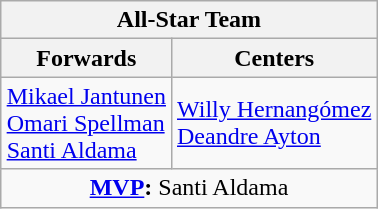<table class=wikitable style="margin:auto">
<tr>
<th colspan=3 align=center>All-Star Team</th>
</tr>
<tr>
<th>Forwards</th>
<th>Centers</th>
</tr>
<tr>
<td> <a href='#'>Mikael Jantunen</a><br> <a href='#'>Omari Spellman</a><br> <a href='#'>Santi Aldama</a></td>
<td> <a href='#'>Willy Hernangómez</a><br> <a href='#'>Deandre Ayton</a></td>
</tr>
<tr>
<td colspan=3 align=center><strong><a href='#'>MVP</a>:</strong>  Santi Aldama</td>
</tr>
</table>
